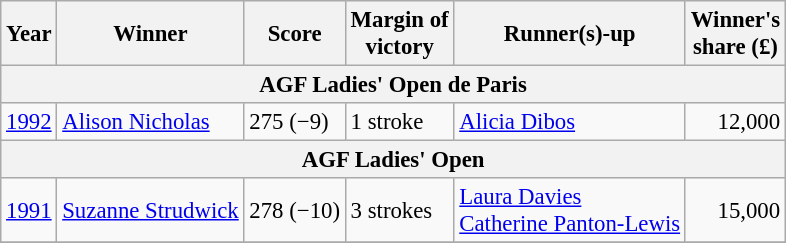<table class=wikitable style="font-size:95%">
<tr>
<th>Year</th>
<th>Winner</th>
<th>Score</th>
<th>Margin of<br>victory</th>
<th>Runner(s)-up</th>
<th>Winner's<br>share (£)</th>
</tr>
<tr>
<th colspan=6>AGF Ladies' Open de Paris</th>
</tr>
<tr>
<td><a href='#'>1992</a></td>
<td> <a href='#'>Alison Nicholas</a></td>
<td>275 (−9)</td>
<td>1 stroke</td>
<td> <a href='#'>Alicia Dibos</a></td>
<td align=right>12,000</td>
</tr>
<tr>
<th colspan=6>AGF Ladies' Open</th>
</tr>
<tr>
<td><a href='#'>1991</a></td>
<td> <a href='#'>Suzanne Strudwick</a></td>
<td>278 (−10)</td>
<td>3 strokes</td>
<td> <a href='#'>Laura Davies</a><br> <a href='#'>Catherine Panton-Lewis</a></td>
<td align=right>15,000</td>
</tr>
<tr>
</tr>
</table>
